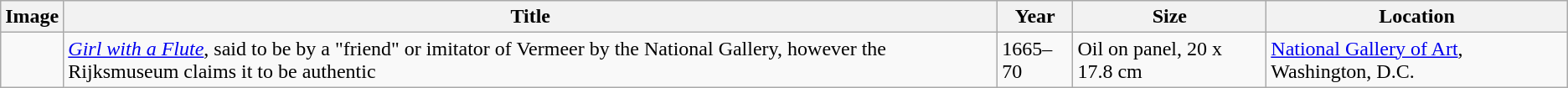<table class="wikitable sortable">
<tr>
<th>Image</th>
<th>Title</th>
<th>Year</th>
<th>Size</th>
<th>Location</th>
</tr>
<tr>
<td></td>
<td><em><a href='#'>Girl with a Flute</a></em>, said to be by a "friend" or imitator of Vermeer by the National Gallery, however the Rijksmuseum claims it to be authentic</td>
<td>1665–70</td>
<td>Oil on panel, 20 x 17.8 cm</td>
<td><a href='#'>National Gallery of Art</a>, Washington, D.C.</td>
</tr>
</table>
